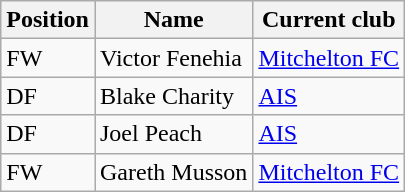<table class="wikitable">
<tr>
<th scope=col>Position</th>
<th scope=col>Name</th>
<th scope=col>Current club</th>
</tr>
<tr>
<td>FW</td>
<td>Victor Fenehia</td>
<td><a href='#'>Mitchelton FC</a></td>
</tr>
<tr>
<td>DF</td>
<td>Blake Charity</td>
<td><a href='#'>AIS</a></td>
</tr>
<tr>
<td>DF</td>
<td>Joel Peach</td>
<td><a href='#'>AIS</a></td>
</tr>
<tr>
<td>FW</td>
<td>Gareth Musson</td>
<td><a href='#'>Mitchelton FC</a></td>
</tr>
</table>
